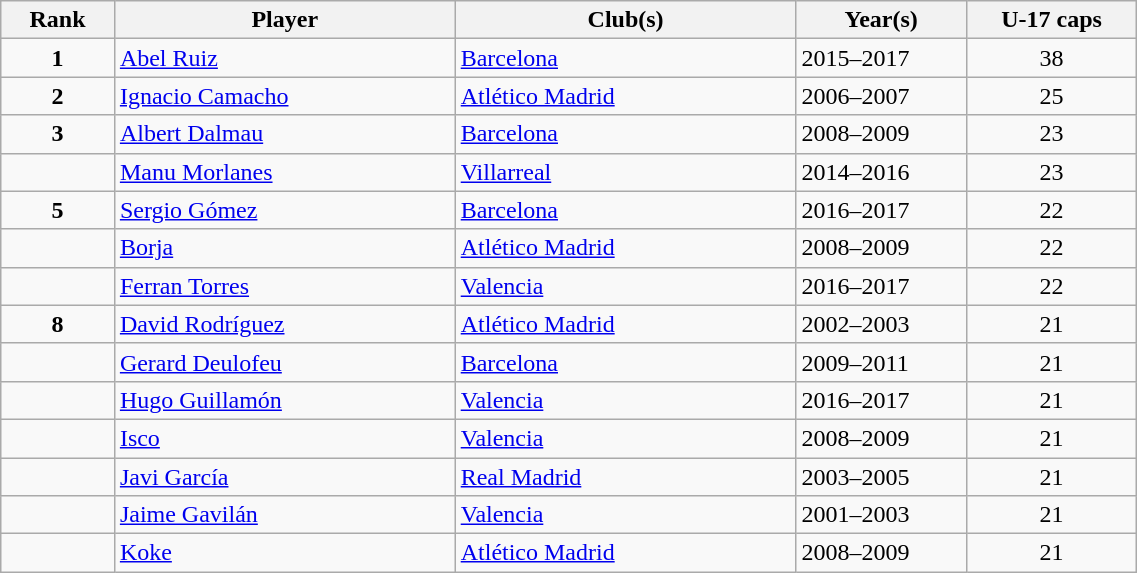<table class="wikitable" style="width:60%;">
<tr>
<th style="width:10%;">Rank</th>
<th style="width:30%;">Player</th>
<th style="width:30%;">Club(s)</th>
<th style="width:15%;">Year(s)</th>
<th style="width:15%;">U-17 caps</th>
</tr>
<tr>
<td align=center><strong>1</strong></td>
<td><a href='#'>Abel Ruiz</a></td>
<td><a href='#'>Barcelona</a></td>
<td>2015–2017</td>
<td align=center>38</td>
</tr>
<tr>
<td align=center><strong>2</strong></td>
<td><a href='#'>Ignacio Camacho</a></td>
<td><a href='#'>Atlético Madrid</a></td>
<td>2006–2007</td>
<td align=center>25</td>
</tr>
<tr>
<td align=center><strong>3</strong></td>
<td><a href='#'>Albert Dalmau</a></td>
<td><a href='#'>Barcelona</a></td>
<td>2008–2009</td>
<td align=center>23</td>
</tr>
<tr>
<td align=center> </td>
<td><a href='#'>Manu Morlanes</a></td>
<td><a href='#'>Villarreal</a></td>
<td>2014–2016</td>
<td align=center>23</td>
</tr>
<tr>
<td align=center><strong>5</strong></td>
<td><a href='#'>Sergio Gómez</a></td>
<td><a href='#'>Barcelona</a></td>
<td>2016–2017</td>
<td align=center>22</td>
</tr>
<tr>
<td align=center> </td>
<td><a href='#'>Borja</a></td>
<td><a href='#'>Atlético Madrid</a></td>
<td>2008–2009</td>
<td align=center>22</td>
</tr>
<tr>
<td align=center> </td>
<td><a href='#'>Ferran Torres</a></td>
<td><a href='#'>Valencia</a></td>
<td>2016–2017</td>
<td align=center>22</td>
</tr>
<tr>
<td align=center><strong>8</strong></td>
<td><a href='#'>David Rodríguez</a></td>
<td><a href='#'>Atlético Madrid</a></td>
<td>2002–2003</td>
<td align=center>21</td>
</tr>
<tr>
<td align=center> </td>
<td><a href='#'>Gerard Deulofeu</a></td>
<td><a href='#'>Barcelona</a></td>
<td>2009–2011</td>
<td align=center>21</td>
</tr>
<tr>
<td align=center> </td>
<td><a href='#'>Hugo Guillamón</a></td>
<td><a href='#'>Valencia</a></td>
<td>2016–2017</td>
<td align=center>21</td>
</tr>
<tr>
<td align=center> </td>
<td><a href='#'>Isco</a></td>
<td><a href='#'>Valencia</a></td>
<td>2008–2009</td>
<td align=center>21</td>
</tr>
<tr>
<td align=center> </td>
<td><a href='#'>Javi García</a></td>
<td><a href='#'>Real Madrid</a></td>
<td>2003–2005</td>
<td align=center>21</td>
</tr>
<tr>
<td align=center> </td>
<td><a href='#'>Jaime Gavilán</a></td>
<td><a href='#'>Valencia</a></td>
<td>2001–2003</td>
<td align=center>21</td>
</tr>
<tr>
<td align=center> </td>
<td><a href='#'>Koke</a></td>
<td><a href='#'>Atlético Madrid</a></td>
<td>2008–2009</td>
<td align=center>21</td>
</tr>
</table>
